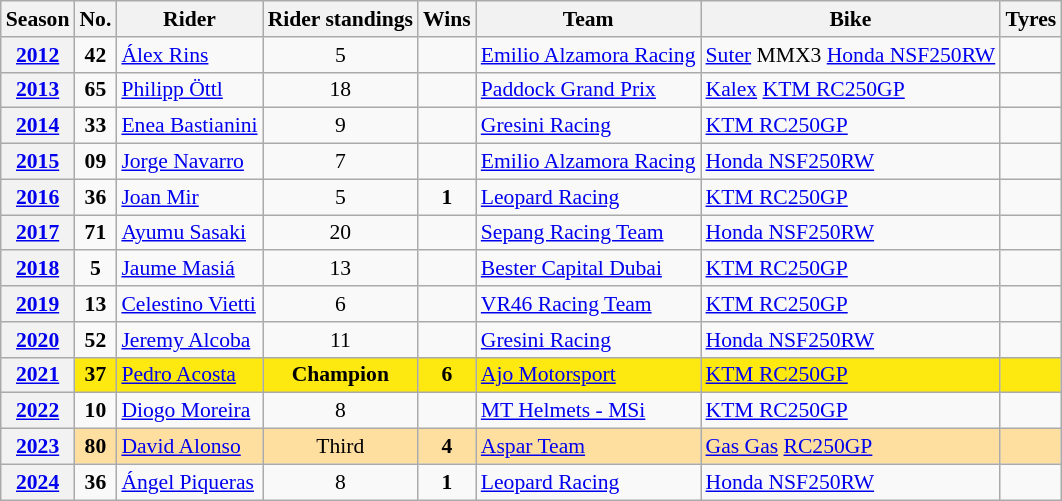<table class="wikitable" style="font-size:90%;">
<tr>
<th>Season</th>
<th>No.</th>
<th>Rider</th>
<th>Rider standings</th>
<th>Wins</th>
<th>Team</th>
<th>Bike</th>
<th>Tyres</th>
</tr>
<tr>
<th><a href='#'>2012</a></th>
<td align="center"><strong>42</strong></td>
<td> <a href='#'>Álex Rins</a></td>
<td align="center">5</td>
<td></td>
<td><a href='#'>Emilio Alzamora Racing</a></td>
<td><a href='#'>Suter</a> MMX3 <a href='#'>Honda NSF250RW</a></td>
<td align="center"></td>
</tr>
<tr>
<th><a href='#'>2013</a></th>
<td align="center"><strong>65</strong></td>
<td> <a href='#'>Philipp Öttl</a></td>
<td align="center">18</td>
<td></td>
<td><a href='#'>Paddock Grand Prix</a></td>
<td><a href='#'>Kalex</a> <a href='#'>KTM RC250GP</a></td>
<td align="center"></td>
</tr>
<tr>
<th><a href='#'>2014</a></th>
<td align="center"><strong>33</strong></td>
<td> <a href='#'>Enea Bastianini</a></td>
<td align="center">9</td>
<td></td>
<td><a href='#'>Gresini Racing</a></td>
<td><a href='#'>KTM RC250GP</a></td>
<td align="center"></td>
</tr>
<tr>
<th><a href='#'>2015</a></th>
<td align="center"><strong>09</strong></td>
<td> <a href='#'>Jorge Navarro</a></td>
<td align="center">7</td>
<td></td>
<td><a href='#'>Emilio Alzamora Racing</a></td>
<td><a href='#'>Honda NSF250RW</a></td>
<td align="center"></td>
</tr>
<tr>
<th><a href='#'>2016</a></th>
<td align="center"><strong>36</strong></td>
<td> <a href='#'>Joan Mir</a></td>
<td align="center">5</td>
<td align="center"><strong>1</strong></td>
<td><a href='#'>Leopard Racing</a></td>
<td><a href='#'>KTM RC250GP</a></td>
<td align="center"></td>
</tr>
<tr>
<th><a href='#'>2017</a></th>
<td align="center"><strong>71</strong></td>
<td> <a href='#'>Ayumu Sasaki</a></td>
<td align="center">20</td>
<td></td>
<td><a href='#'>Sepang Racing Team</a></td>
<td><a href='#'>Honda NSF250RW</a></td>
<td align="center"></td>
</tr>
<tr>
<th><a href='#'>2018</a></th>
<td align="center"><strong>5</strong></td>
<td> <a href='#'>Jaume Masiá</a></td>
<td align="center">13</td>
<td></td>
<td><a href='#'>Bester Capital Dubai</a></td>
<td><a href='#'>KTM RC250GP</a></td>
<td align="center"></td>
</tr>
<tr>
<th><a href='#'>2019</a></th>
<td align="center"><strong>13</strong></td>
<td> <a href='#'>Celestino Vietti</a></td>
<td align="center">6</td>
<td></td>
<td><a href='#'>VR46 Racing Team</a></td>
<td><a href='#'>KTM RC250GP</a></td>
<td align="center"></td>
</tr>
<tr>
<th><a href='#'>2020</a></th>
<td align="center"><strong>52</strong></td>
<td> <a href='#'>Jeremy Alcoba</a></td>
<td align="center">11</td>
<td></td>
<td><a href='#'>Gresini Racing</a></td>
<td><a href='#'>Honda NSF250RW</a></td>
<td align="center"></td>
</tr>
<tr>
<th><a href='#'>2021</a></th>
<td align="center" style="background:#FDE910;"><strong>37</strong></td>
<td style="background:#FDE910;"> <a href='#'>Pedro Acosta</a></td>
<td align="center" style="background:#FDE910;"><strong>Champion</strong></td>
<td align="center" style="background:#FDE910;"><strong>6</strong></td>
<td style="background:#FDE910;"><a href='#'>Ajo Motorsport</a></td>
<td style="background:#FDE910;"><a href='#'>KTM RC250GP</a></td>
<td align="center" style="background:#FDE910;"></td>
</tr>
<tr>
<th><a href='#'>2022</a></th>
<td align="center"><strong>10</strong></td>
<td> <a href='#'>Diogo Moreira</a></td>
<td align="center">8</td>
<td></td>
<td><a href='#'>MT Helmets - MSi</a></td>
<td><a href='#'>KTM RC250GP</a></td>
<td align="center"></td>
</tr>
<tr>
<th><a href='#'>2023</a></th>
<td align="center" style="background:#ffdf9f;"><strong>80</strong></td>
<td style="background:#ffdf9f;"> <a href='#'>David Alonso</a></td>
<td align="center" style="background:#ffdf9f;">Third</td>
<td align="center" style="background:#ffdf9f;"><strong>4</strong></td>
<td style="background:#ffdf9f;"><a href='#'>Aspar Team</a></td>
<td style="background:#ffdf9f;"><a href='#'>Gas Gas</a> <a href='#'>RC250GP</a></td>
<td align="center" style="background:#ffdf9f;"></td>
</tr>
<tr>
<th><a href='#'>2024</a></th>
<td align="center"><strong>36</strong></td>
<td> <a href='#'>Ángel Piqueras</a></td>
<td align="center">8</td>
<td align="center"><strong>1</strong></td>
<td><a href='#'>Leopard Racing</a></td>
<td><a href='#'>Honda NSF250RW</a></td>
<td align="center"></td>
</tr>
</table>
